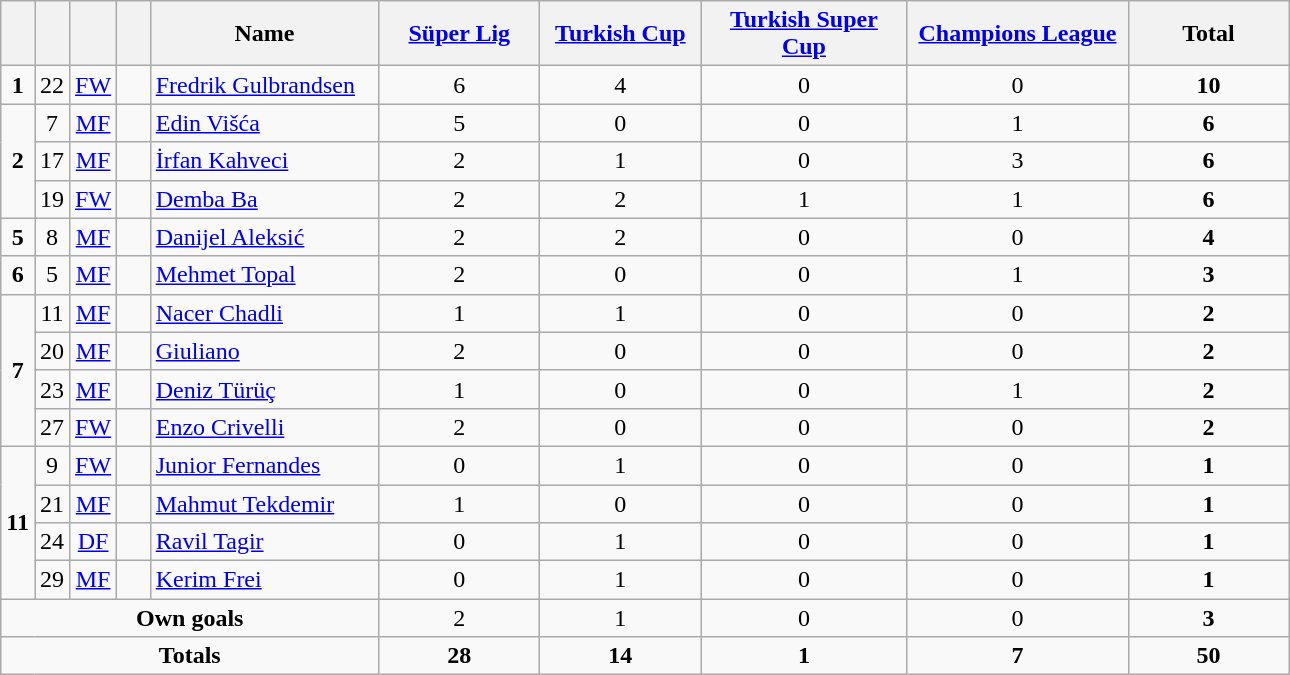<table class="wikitable" style="text-align:center">
<tr>
<th width=15></th>
<th width=15></th>
<th width=15></th>
<th width=15></th>
<th width=145>Name</th>
<th width=100><a href='#'>Süper Lig</a></th>
<th width=100><a href='#'>Turkish Cup</a></th>
<th width=130><a href='#'>Turkish Super Cup</a></th>
<th width=140><a href='#'>Champions League</a></th>
<th width=100>Total</th>
</tr>
<tr>
<td><strong>1</strong></td>
<td>22</td>
<td><a href='#'>FW</a></td>
<td></td>
<td align=left><a href='#'>Fredrik Gulbrandsen</a></td>
<td>6</td>
<td>4</td>
<td>0</td>
<td>0</td>
<td><strong>10</strong></td>
</tr>
<tr>
<td rowspan=3><strong>2</strong></td>
<td>7</td>
<td><a href='#'>MF</a></td>
<td></td>
<td align=left><a href='#'>Edin Višća</a></td>
<td>5</td>
<td>0</td>
<td>0</td>
<td>1</td>
<td><strong>6</strong></td>
</tr>
<tr>
<td>17</td>
<td><a href='#'>MF</a></td>
<td></td>
<td align=left><a href='#'>İrfan Kahveci</a></td>
<td>2</td>
<td>1</td>
<td>0</td>
<td>3</td>
<td><strong>6</strong></td>
</tr>
<tr>
<td>19</td>
<td><a href='#'>FW</a></td>
<td></td>
<td align=left><a href='#'>Demba Ba</a></td>
<td>2</td>
<td>2</td>
<td>1</td>
<td>1</td>
<td><strong>6</strong></td>
</tr>
<tr>
<td><strong>5</strong></td>
<td>8</td>
<td><a href='#'>MF</a></td>
<td></td>
<td align=left><a href='#'>Danijel Aleksić</a></td>
<td>2</td>
<td>2</td>
<td>0</td>
<td>0</td>
<td><strong>4</strong></td>
</tr>
<tr>
<td><strong>6</strong></td>
<td>5</td>
<td><a href='#'>MF</a></td>
<td></td>
<td align=left><a href='#'>Mehmet Topal</a></td>
<td>2</td>
<td>0</td>
<td>0</td>
<td>1</td>
<td><strong>3</strong></td>
</tr>
<tr>
<td rowspan=4><strong>7</strong></td>
<td>11</td>
<td><a href='#'>MF</a></td>
<td></td>
<td align=left><a href='#'>Nacer Chadli</a></td>
<td>1</td>
<td>1</td>
<td>0</td>
<td>0</td>
<td><strong>2</strong></td>
</tr>
<tr>
<td>20</td>
<td><a href='#'>MF</a></td>
<td></td>
<td align=left><a href='#'>Giuliano</a></td>
<td>2</td>
<td>0</td>
<td>0</td>
<td>0</td>
<td><strong>2</strong></td>
</tr>
<tr>
<td>23</td>
<td><a href='#'>MF</a></td>
<td></td>
<td align=left><a href='#'>Deniz Türüç</a></td>
<td>1</td>
<td>0</td>
<td>0</td>
<td>1</td>
<td><strong>2</strong></td>
</tr>
<tr>
<td>27</td>
<td><a href='#'>FW</a></td>
<td></td>
<td align=left><a href='#'>Enzo Crivelli</a></td>
<td>2</td>
<td>0</td>
<td>0</td>
<td>0</td>
<td><strong>2</strong></td>
</tr>
<tr>
<td rowspan=4><strong>11</strong></td>
<td>9</td>
<td><a href='#'>FW</a></td>
<td></td>
<td align=left><a href='#'>Junior Fernandes</a></td>
<td>0</td>
<td>1</td>
<td>0</td>
<td>0</td>
<td><strong>1</strong></td>
</tr>
<tr>
<td>21</td>
<td><a href='#'>MF</a></td>
<td></td>
<td align=left><a href='#'>Mahmut Tekdemir</a></td>
<td>1</td>
<td>0</td>
<td>0</td>
<td>0</td>
<td><strong>1</strong></td>
</tr>
<tr>
<td>24</td>
<td><a href='#'>DF</a></td>
<td></td>
<td align=left><a href='#'>Ravil Tagir</a></td>
<td>0</td>
<td>1</td>
<td>0</td>
<td>0</td>
<td><strong>1</strong></td>
</tr>
<tr>
<td>29</td>
<td><a href='#'>MF</a></td>
<td></td>
<td align=left><a href='#'>Kerim Frei</a></td>
<td>0</td>
<td>1</td>
<td>0</td>
<td>0</td>
<td><strong>1</strong></td>
</tr>
<tr>
<td colspan=5><strong>Own goals</strong></td>
<td>2</td>
<td>1</td>
<td>0</td>
<td>0</td>
<td><strong>3</strong></td>
</tr>
<tr>
<td colspan=5><strong>Totals</strong></td>
<td><strong>28</strong></td>
<td><strong>14</strong></td>
<td><strong>1</strong></td>
<td><strong>7</strong></td>
<td><strong>50</strong></td>
</tr>
</table>
